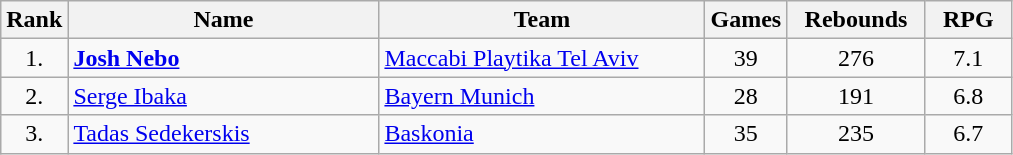<table class="wikitable" style="text-align: center;">
<tr>
<th>Rank</th>
<th width=200>Name</th>
<th width=210>Team</th>
<th>Games</th>
<th width=85>Rebounds</th>
<th width=50>RPG</th>
</tr>
<tr>
<td>1.</td>
<td align="left"> <strong><a href='#'>Josh Nebo</a></strong></td>
<td align="left"> <a href='#'>Maccabi Playtika Tel Aviv</a></td>
<td>39</td>
<td>276</td>
<td>7.1</td>
</tr>
<tr>
<td>2.</td>
<td align="left"> <a href='#'>Serge Ibaka</a></td>
<td align="left"> <a href='#'>Bayern Munich</a></td>
<td>28</td>
<td>191</td>
<td>6.8</td>
</tr>
<tr>
<td>3.</td>
<td align="left"> <a href='#'>Tadas Sedekerskis</a></td>
<td align="left"> <a href='#'>Baskonia</a></td>
<td>35</td>
<td>235</td>
<td>6.7</td>
</tr>
</table>
